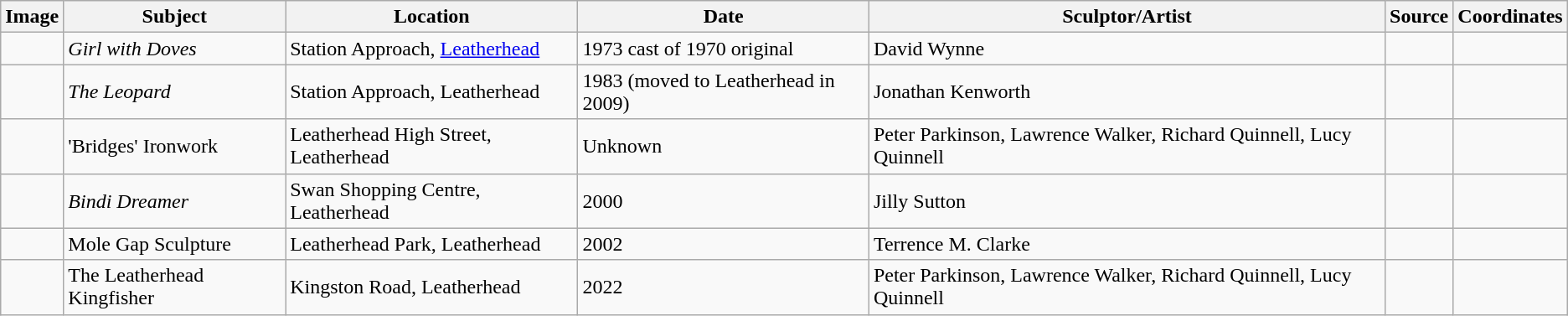<table class="wikitable sortable">
<tr>
<th>Image</th>
<th>Subject</th>
<th>Location</th>
<th>Date</th>
<th>Sculptor/Artist</th>
<th>Source</th>
<th>Coordinates</th>
</tr>
<tr>
<td></td>
<td><em>Girl with Doves</em></td>
<td>Station Approach, <a href='#'>Leatherhead</a></td>
<td>1973 cast of 1970 original</td>
<td>David Wynne</td>
<td></td>
<td></td>
</tr>
<tr>
<td></td>
<td><em>The Leopard</em></td>
<td>Station Approach, Leatherhead</td>
<td>1983 (moved to Leatherhead in 2009)</td>
<td>Jonathan Kenworth</td>
<td></td>
<td></td>
</tr>
<tr>
<td></td>
<td>'Bridges' Ironwork</td>
<td>Leatherhead High Street, Leatherhead</td>
<td>Unknown</td>
<td>Peter Parkinson, Lawrence Walker, Richard Quinnell, Lucy Quinnell</td>
<td></td>
<td></td>
</tr>
<tr>
<td></td>
<td><em>Bindi Dreamer</em></td>
<td>Swan Shopping Centre, Leatherhead</td>
<td>2000</td>
<td>Jilly Sutton</td>
<td></td>
<td></td>
</tr>
<tr>
<td></td>
<td>Mole Gap Sculpture</td>
<td>Leatherhead Park, Leatherhead</td>
<td>2002</td>
<td>Terrence M. Clarke</td>
<td></td>
<td></td>
</tr>
<tr>
<td></td>
<td>The Leatherhead Kingfisher</td>
<td>Kingston Road, Leatherhead</td>
<td>2022</td>
<td>Peter Parkinson, Lawrence Walker, Richard Quinnell, Lucy Quinnell</td>
<td></td>
<td></td>
</tr>
</table>
